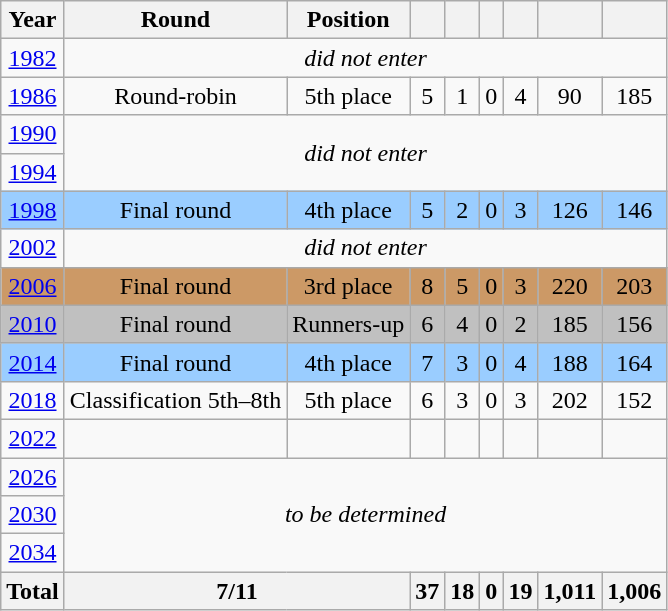<table class="wikitable" style="text-align: center;">
<tr>
<th>Year</th>
<th>Round</th>
<th>Position</th>
<th></th>
<th></th>
<th></th>
<th></th>
<th></th>
<th></th>
</tr>
<tr>
<td> <a href='#'>1982</a></td>
<td colspan=8><em>did not enter</em></td>
</tr>
<tr>
<td> <a href='#'>1986</a></td>
<td>Round-robin</td>
<td>5th place</td>
<td>5</td>
<td>1</td>
<td>0</td>
<td>4</td>
<td>90</td>
<td>185</td>
</tr>
<tr>
<td> <a href='#'>1990</a></td>
<td colspan=8 rowspan=2><em>did not enter</em></td>
</tr>
<tr>
<td> <a href='#'>1994</a></td>
</tr>
<tr bgcolor=#9acdff>
<td> <a href='#'>1998</a></td>
<td>Final round</td>
<td>4th place</td>
<td>5</td>
<td>2</td>
<td>0</td>
<td>3</td>
<td>126</td>
<td>146</td>
</tr>
<tr>
<td> <a href='#'>2002</a></td>
<td colspan=8><em>did not enter</em></td>
</tr>
<tr style="background:#cc9966;">
<td> <a href='#'>2006</a></td>
<td>Final round</td>
<td>3rd place</td>
<td>8</td>
<td>5</td>
<td>0</td>
<td>3</td>
<td>220</td>
<td>203</td>
</tr>
<tr style="background: silver;">
<td> <a href='#'>2010</a></td>
<td>Final round</td>
<td>Runners-up</td>
<td>6</td>
<td>4</td>
<td>0</td>
<td>2</td>
<td>185</td>
<td>156</td>
</tr>
<tr bgcolor=#9acdff>
<td> <a href='#'>2014</a></td>
<td>Final round</td>
<td>4th place</td>
<td>7</td>
<td>3</td>
<td>0</td>
<td>4</td>
<td>188</td>
<td>164</td>
</tr>
<tr>
<td> <a href='#'>2018</a></td>
<td>Classification 5th–8th</td>
<td>5th place</td>
<td>6</td>
<td>3</td>
<td>0</td>
<td>3</td>
<td>202</td>
<td>152</td>
</tr>
<tr>
<td> <a href='#'>2022</a></td>
<td></td>
<td></td>
<td></td>
<td></td>
<td></td>
<td></td>
<td></td>
<td></td>
</tr>
<tr>
<td> <a href='#'>2026</a></td>
<td colspan=8 rowspan=3><em>to be determined</em></td>
</tr>
<tr>
<td> <a href='#'>2030</a></td>
</tr>
<tr>
<td> <a href='#'>2034</a></td>
</tr>
<tr>
<th>Total</th>
<th colspan=2>7/11</th>
<th>37</th>
<th>18</th>
<th>0</th>
<th>19</th>
<th>1,011</th>
<th>1,006</th>
</tr>
</table>
